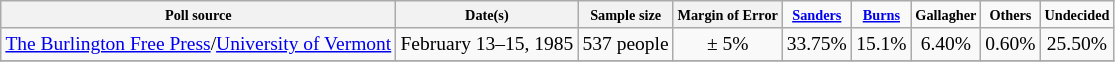<table class="wikitable" style="text-align:center;font-size:small;">
<tr>
<th style="font-size:88%"><small>Poll source</small></th>
<th style="font-size:88%"><small>Date(s)</small></th>
<th style="font-size:88%"><small>Sample size</small></th>
<th style="font-size:88%"><small>Margin of Error</small></th>
<td style="font-size:88%"><small><strong><a href='#'>Sanders</a></strong></small></td>
<td style="font-size:88%"><small><strong><a href='#'>Burns</a></strong></small></td>
<td style="font-size:88%"><small><strong>Gallagher</strong></small></td>
<td style="font-size:88%"><small><strong>Others</strong></small></td>
<td style="font-size:88%"><small><strong>Undecided</strong></small></td>
</tr>
<tr>
<td><a href='#'>The Burlington Free Press</a>/<a href='#'>University of Vermont</a></td>
<td>February 13–15, 1985</td>
<td>537 people</td>
<td>± 5%</td>
<td>33.75%<em><strong></td>
<td>15.1%</td>
<td>6.40%</td>
<td>0.60%</td>
<td>25.50%</td>
</tr>
<tr>
</tr>
</table>
